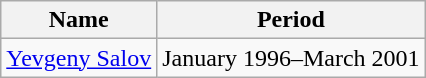<table class="wikitable">
<tr>
<th>Name</th>
<th>Period</th>
</tr>
<tr>
<td><a href='#'>Yevgeny Salov</a></td>
<td>January 1996–March 2001</td>
</tr>
</table>
